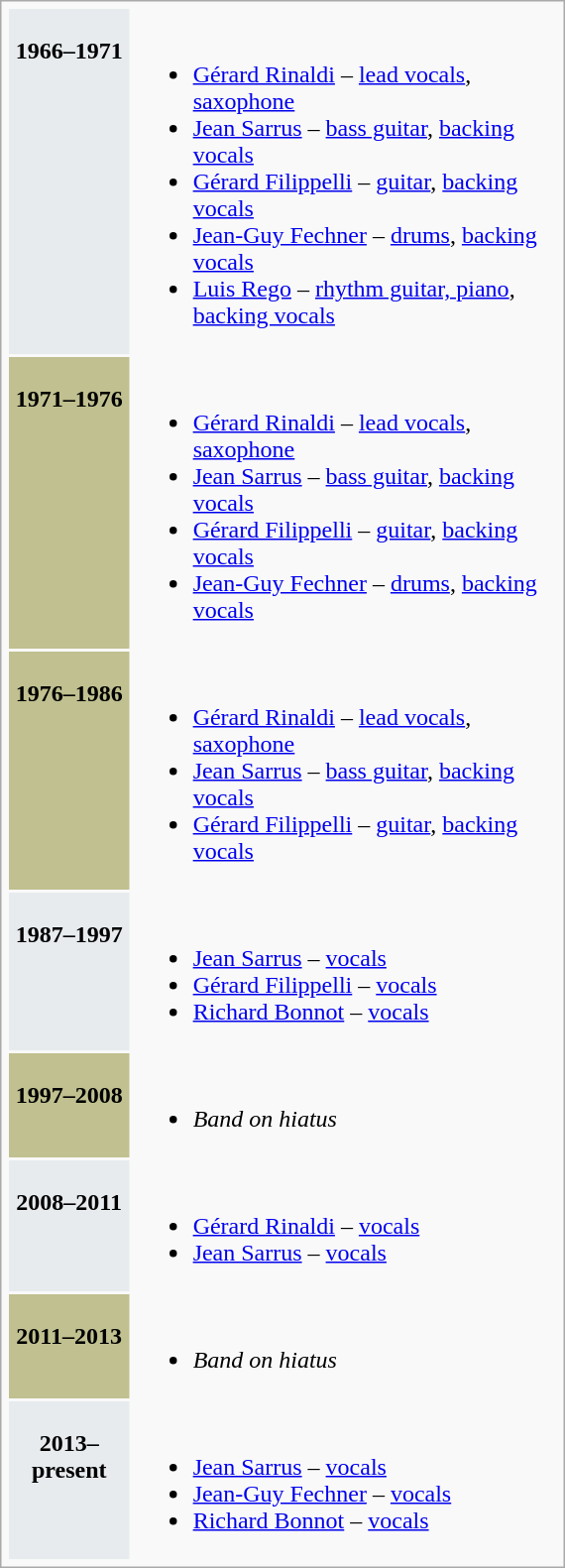<table class="infobox"  style="float: right; width: 380px;">
<tr>
<th style="background:#e7ebee;"><br>1966–1971</th>
<td><br><ul><li><a href='#'>Gérard Rinaldi</a> – <a href='#'>lead vocals</a>, <a href='#'>saxophone</a></li><li><a href='#'>Jean Sarrus</a> – <a href='#'>bass guitar</a>, <a href='#'>backing vocals</a></li><li><a href='#'>Gérard Filippelli</a> – <a href='#'>guitar</a>, <a href='#'>backing vocals</a></li><li><a href='#'>Jean-Guy Fechner</a> – <a href='#'>drums</a>, <a href='#'>backing vocals</a></li><li><a href='#'>Luis Rego</a> – <a href='#'>rhythm guitar, piano</a>, <a href='#'>backing vocals</a></li></ul></td>
</tr>
<tr>
<th style="background:#c0c090;"><br>1971–1976</th>
<td><br><ul><li><a href='#'>Gérard Rinaldi</a> – <a href='#'>lead vocals</a>, <a href='#'>saxophone</a></li><li><a href='#'>Jean Sarrus</a> – <a href='#'>bass guitar</a>, <a href='#'>backing vocals</a></li><li><a href='#'>Gérard Filippelli</a> – <a href='#'>guitar</a>, <a href='#'>backing vocals</a></li><li><a href='#'>Jean-Guy Fechner</a> – <a href='#'>drums</a>, <a href='#'>backing vocals</a></li></ul></td>
</tr>
<tr>
<th style="background:#c0c090;"><br>1976–1986</th>
<td><br><ul><li><a href='#'>Gérard Rinaldi</a> – <a href='#'>lead vocals</a>, <a href='#'>saxophone</a></li><li><a href='#'>Jean Sarrus</a> – <a href='#'>bass guitar</a>, <a href='#'>backing vocals</a></li><li><a href='#'>Gérard Filippelli</a> – <a href='#'>guitar</a>, <a href='#'>backing vocals</a></li></ul></td>
</tr>
<tr>
<th style="background:#e7ebee;"><br>1987–1997</th>
<td><br><ul><li><a href='#'>Jean Sarrus</a> – <a href='#'>vocals</a></li><li><a href='#'>Gérard Filippelli</a> – <a href='#'>vocals</a></li><li><a href='#'>Richard Bonnot</a> – <a href='#'>vocals</a></li></ul></td>
</tr>
<tr>
<th style="background:#c0c090;"><br>1997–2008</th>
<td><br><ul><li><em>Band on hiatus</em></li></ul></td>
</tr>
<tr>
<th style="background:#e7ebee;"><br>2008–2011</th>
<td><br><ul><li><a href='#'>Gérard Rinaldi</a> – <a href='#'>vocals</a></li><li><a href='#'>Jean Sarrus</a> – <a href='#'>vocals</a></li></ul></td>
</tr>
<tr>
<th style="background:#c0c090;"><br>2011–2013</th>
<td><br><ul><li><em>Band on hiatus</em></li></ul></td>
</tr>
<tr>
<th style="background:#e7ebee;"><br>2013–present</th>
<td><br><ul><li><a href='#'>Jean Sarrus</a> – <a href='#'>vocals</a></li><li><a href='#'>Jean-Guy Fechner</a> – <a href='#'>vocals</a></li><li><a href='#'>Richard Bonnot</a> – <a href='#'>vocals</a></li></ul></td>
</tr>
</table>
